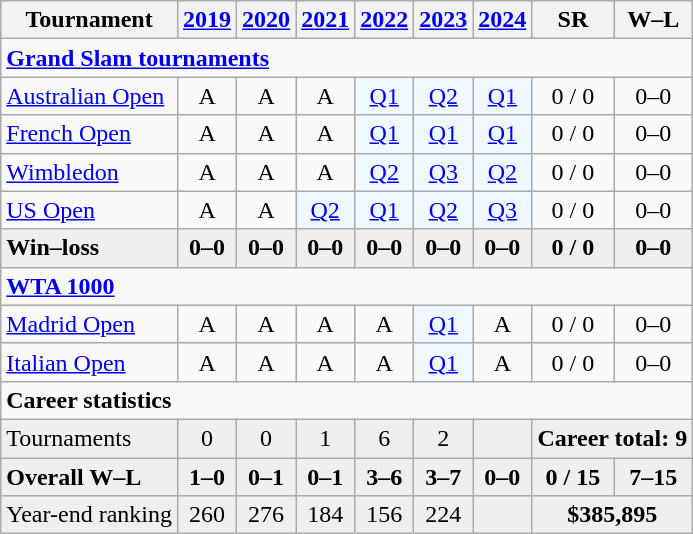<table class="wikitable" style="text-align:center">
<tr>
<th>Tournament</th>
<th><a href='#'>2019</a></th>
<th><a href='#'>2020</a></th>
<th><a href='#'>2021</a></th>
<th><a href='#'>2022</a></th>
<th><a href='#'>2023</a></th>
<th><a href='#'>2024</a></th>
<th>SR</th>
<th>W–L</th>
</tr>
<tr>
<td colspan="9" align="left"><strong><a href='#'>Grand Slam tournaments</a></strong></td>
</tr>
<tr>
<td align="left"><a href='#'>Australian Open</a></td>
<td>A</td>
<td>A</td>
<td>A</td>
<td bgcolor=f0f8ff><a href='#'>Q1</a></td>
<td bgcolor=f0f8ff><a href='#'>Q2</a></td>
<td bgcolor=f0f8ff><a href='#'>Q1</a></td>
<td>0 / 0</td>
<td>0–0</td>
</tr>
<tr>
<td align="left"><a href='#'>French Open</a></td>
<td>A</td>
<td>A</td>
<td>A</td>
<td bgcolor=f0f8ff><a href='#'>Q1</a></td>
<td bgcolor=f0f8ff><a href='#'>Q1</a></td>
<td bgcolor=f0f8ff><a href='#'>Q1</a></td>
<td>0 / 0</td>
<td>0–0</td>
</tr>
<tr>
<td align="left"><a href='#'>Wimbledon</a></td>
<td>A</td>
<td>A</td>
<td>A</td>
<td bgcolor=f0f8ff><a href='#'>Q2</a></td>
<td bgcolor=f0f8ff><a href='#'>Q3</a></td>
<td bgcolor=f0f8ff><a href='#'>Q2</a></td>
<td>0 / 0</td>
<td>0–0</td>
</tr>
<tr>
<td align="left"><a href='#'>US Open</a></td>
<td>A</td>
<td>A</td>
<td bgcolor=f0f8ff><a href='#'>Q2</a></td>
<td bgcolor=f0f8ff><a href='#'>Q1</a></td>
<td bgcolor=f0f8ff><a href='#'>Q2</a></td>
<td bgcolor=f0f8ff><a href='#'>Q3</a></td>
<td>0 / 0</td>
<td>0–0</td>
</tr>
<tr style="background:#efefef;font-weight:bold">
<td align="left">Win–loss</td>
<td>0–0</td>
<td>0–0</td>
<td>0–0</td>
<td>0–0</td>
<td>0–0</td>
<td>0–0</td>
<td>0 / 0</td>
<td>0–0</td>
</tr>
<tr>
<td colspan="9" align=left><strong><a href='#'>WTA 1000</a></strong></td>
</tr>
<tr>
<td align=left><a href='#'>Madrid Open</a></td>
<td>A</td>
<td>A</td>
<td>A</td>
<td>A</td>
<td bgcolor=f0f8ff><a href='#'>Q1</a></td>
<td>A</td>
<td>0 / 0</td>
<td>0–0</td>
</tr>
<tr>
<td align=left><a href='#'>Italian Open</a></td>
<td>A</td>
<td>A</td>
<td>A</td>
<td>A</td>
<td bgcolor=f0f8ff><a href='#'>Q1</a></td>
<td>A</td>
<td>0 / 0</td>
<td>0–0</td>
</tr>
<tr>
<td colspan="9" align="left"><strong>Career statistics</strong></td>
</tr>
<tr bgcolor="efefef">
<td align="left">Tournaments</td>
<td>0</td>
<td>0</td>
<td>1</td>
<td>6</td>
<td>2</td>
<td></td>
<td colspan="3"><strong>Career total: 9</strong></td>
</tr>
<tr style="background:#efefef;font-weight:bold">
<td align="left">Overall W–L</td>
<td>1–0</td>
<td>0–1</td>
<td>0–1</td>
<td>3–6</td>
<td>3–7</td>
<td>0–0</td>
<td>0 / 15</td>
<td>7–15</td>
</tr>
<tr bgcolor="efefef">
<td align="left">Year-end ranking</td>
<td>260</td>
<td>276</td>
<td>184</td>
<td>156</td>
<td>224</td>
<td></td>
<td colspan="3"><strong>$385,895</strong></td>
</tr>
</table>
